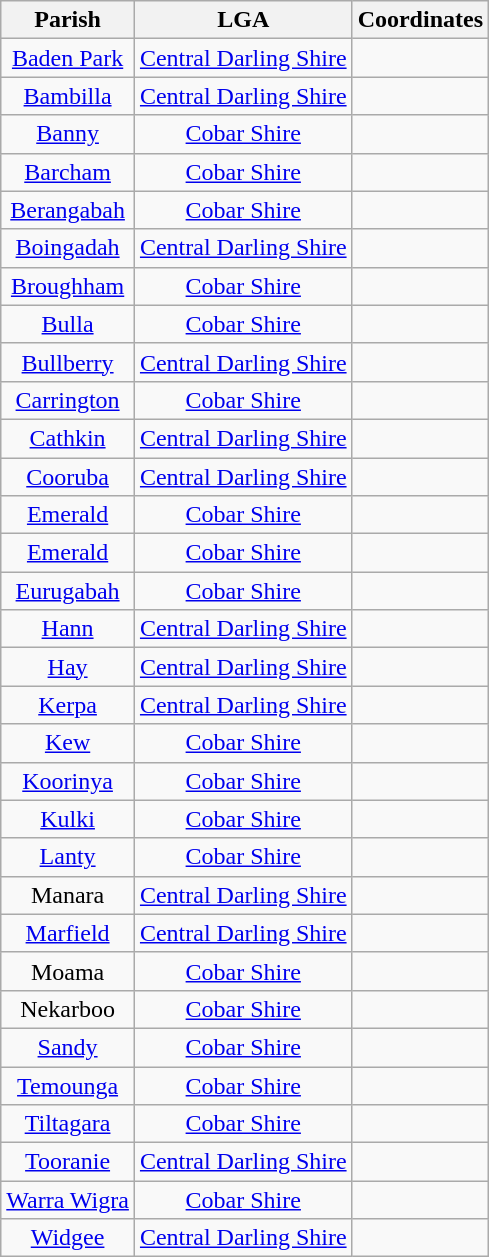<table class="wikitable" style="text-align:center">
<tr>
<th>Parish</th>
<th>LGA</th>
<th>Coordinates</th>
</tr>
<tr>
<td><a href='#'>Baden Park</a></td>
<td><a href='#'>Central Darling Shire</a></td>
<td></td>
</tr>
<tr>
<td><a href='#'>Bambilla</a></td>
<td><a href='#'>Central Darling Shire</a></td>
<td></td>
</tr>
<tr>
<td><a href='#'>Banny</a></td>
<td><a href='#'>Cobar Shire</a></td>
<td></td>
</tr>
<tr>
<td><a href='#'>Barcham</a></td>
<td><a href='#'>Cobar Shire</a></td>
<td></td>
</tr>
<tr>
<td><a href='#'>Berangabah</a></td>
<td><a href='#'>Cobar Shire</a></td>
<td></td>
</tr>
<tr>
<td><a href='#'>Boingadah</a></td>
<td><a href='#'>Central Darling Shire</a></td>
<td></td>
</tr>
<tr>
<td><a href='#'>Broughham</a></td>
<td><a href='#'>Cobar Shire</a></td>
<td></td>
</tr>
<tr>
<td><a href='#'>Bulla</a></td>
<td><a href='#'>Cobar Shire</a></td>
<td></td>
</tr>
<tr>
<td><a href='#'>Bullberry</a></td>
<td><a href='#'>Central Darling Shire</a></td>
<td></td>
</tr>
<tr>
<td><a href='#'>Carrington</a></td>
<td><a href='#'>Cobar Shire</a></td>
<td></td>
</tr>
<tr>
<td><a href='#'>Cathkin</a></td>
<td><a href='#'>Central Darling Shire</a></td>
<td></td>
</tr>
<tr>
<td><a href='#'>Cooruba</a></td>
<td><a href='#'>Central Darling Shire</a></td>
<td></td>
</tr>
<tr>
<td><a href='#'>Emerald</a></td>
<td><a href='#'>Cobar Shire</a></td>
<td></td>
</tr>
<tr>
<td><a href='#'>Emerald</a></td>
<td><a href='#'>Cobar Shire</a></td>
<td></td>
</tr>
<tr>
<td><a href='#'>Eurugabah</a></td>
<td><a href='#'>Cobar Shire</a></td>
<td></td>
</tr>
<tr>
<td><a href='#'>Hann</a></td>
<td><a href='#'>Central Darling Shire</a></td>
<td></td>
</tr>
<tr>
<td><a href='#'>Hay</a></td>
<td><a href='#'>Central Darling Shire</a></td>
<td></td>
</tr>
<tr>
<td><a href='#'>Kerpa</a></td>
<td><a href='#'>Central Darling Shire</a></td>
<td></td>
</tr>
<tr>
<td><a href='#'>Kew</a></td>
<td><a href='#'>Cobar Shire</a></td>
<td></td>
</tr>
<tr>
<td><a href='#'>Koorinya</a></td>
<td><a href='#'>Cobar Shire</a></td>
<td></td>
</tr>
<tr>
<td><a href='#'>Kulki</a></td>
<td><a href='#'>Cobar Shire</a></td>
<td></td>
</tr>
<tr>
<td><a href='#'>Lanty</a></td>
<td><a href='#'>Cobar Shire</a></td>
<td></td>
</tr>
<tr>
<td>Manara</td>
<td><a href='#'>Central Darling Shire</a></td>
<td></td>
</tr>
<tr>
<td><a href='#'>Marfield</a></td>
<td><a href='#'>Central Darling Shire</a></td>
<td></td>
</tr>
<tr>
<td>Moama</td>
<td><a href='#'>Cobar Shire</a></td>
<td></td>
</tr>
<tr>
<td>Nekarboo</td>
<td><a href='#'>Cobar Shire</a></td>
<td></td>
</tr>
<tr>
<td><a href='#'>Sandy</a></td>
<td><a href='#'>Cobar Shire</a></td>
<td></td>
</tr>
<tr>
<td><a href='#'>Temounga</a></td>
<td><a href='#'>Cobar Shire</a></td>
<td></td>
</tr>
<tr>
<td><a href='#'>Tiltagara</a></td>
<td><a href='#'>Cobar Shire</a></td>
<td></td>
</tr>
<tr>
<td><a href='#'>Tooranie</a></td>
<td><a href='#'>Central Darling Shire</a></td>
<td></td>
</tr>
<tr>
<td><a href='#'>Warra Wigra</a></td>
<td><a href='#'>Cobar Shire</a></td>
<td></td>
</tr>
<tr>
<td><a href='#'>Widgee</a></td>
<td><a href='#'>Central Darling Shire</a></td>
<td></td>
</tr>
</table>
